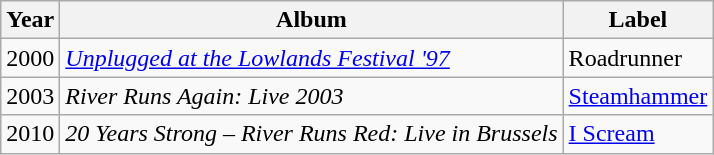<table class="wikitable">
<tr>
<th>Year</th>
<th>Album</th>
<th>Label</th>
</tr>
<tr>
<td>2000</td>
<td><em><a href='#'>Unplugged at the Lowlands Festival '97</a></em></td>
<td>Roadrunner</td>
</tr>
<tr>
<td>2003</td>
<td><em>River Runs Again: Live 2003</em></td>
<td><a href='#'>Steamhammer</a></td>
</tr>
<tr>
<td>2010</td>
<td><em>20 Years Strong – River Runs Red: Live in Brussels</em></td>
<td><a href='#'>I Scream</a></td>
</tr>
</table>
